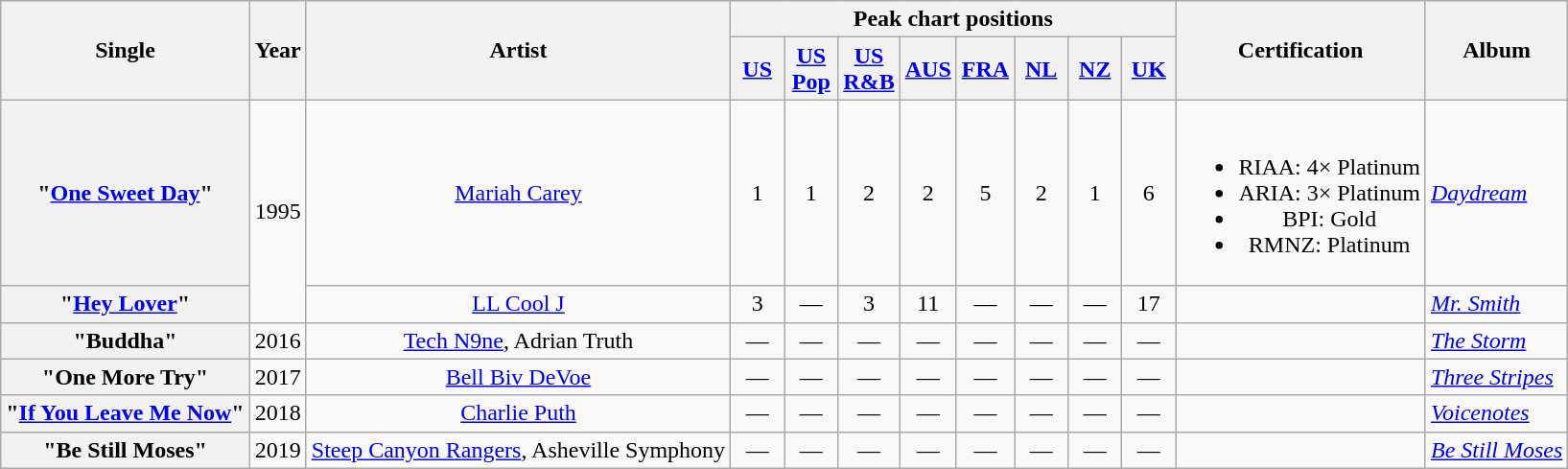<table class="wikitable plainrowheaders" style="text-align:center;">
<tr>
<th rowspan="2">Single</th>
<th rowspan="2">Year</th>
<th rowspan="2">Artist</th>
<th colspan="8">Peak chart positions</th>
<th rowspan="2">Certification</th>
<th rowspan="2">Album</th>
</tr>
<tr>
<th width="30"><a href='#'>US</a><br></th>
<th width="30"><a href='#'>US<br>Pop</a><br></th>
<th width="30"><a href='#'>US<br>R&B</a><br></th>
<th width="30"><a href='#'>AUS</a><br></th>
<th width="30"><a href='#'>FRA</a><br></th>
<th width="30"><a href='#'>NL</a><br></th>
<th width="30"><a href='#'>NZ</a><br></th>
<th width="30"><a href='#'>UK</a><br></th>
</tr>
<tr>
<th scope="row">"<a href='#'>One Sweet Day</a>"</th>
<td rowspan="2">1995</td>
<td><a href='#'>Mariah Carey</a></td>
<td>1</td>
<td>1</td>
<td>2</td>
<td>2</td>
<td>5</td>
<td>2</td>
<td>1</td>
<td>6</td>
<td><br><ul><li>RIAA: 4× Platinum</li><li>ARIA: 3× Platinum</li><li>BPI: Gold</li><li>RMNZ: Platinum</li></ul></td>
<td align="left"><em><a href='#'>Daydream</a></em></td>
</tr>
<tr>
<th scope="row">"<a href='#'>Hey Lover</a>"</th>
<td><a href='#'>LL Cool J</a></td>
<td>3</td>
<td>—</td>
<td>3</td>
<td>11</td>
<td>—</td>
<td>—</td>
<td>—</td>
<td>17</td>
<td></td>
<td align="left"><em><a href='#'>Mr. Smith</a></em></td>
</tr>
<tr>
<th scope="row">"Buddha"</th>
<td>2016</td>
<td><a href='#'>Tech N9ne</a>, Adrian Truth</td>
<td>—</td>
<td>—</td>
<td>—</td>
<td>—</td>
<td>—</td>
<td>—</td>
<td>—</td>
<td>—</td>
<td></td>
<td align="left"><em><a href='#'>The Storm</a></em></td>
</tr>
<tr>
<th scope="row">"One More Try"</th>
<td>2017</td>
<td><a href='#'>Bell Biv DeVoe</a></td>
<td>—</td>
<td>—</td>
<td>—</td>
<td>—</td>
<td>—</td>
<td>—</td>
<td>—</td>
<td>—</td>
<td></td>
<td align="left"><em><a href='#'>Three Stripes</a></em></td>
</tr>
<tr>
<th scope="row">"<a href='#'>If You Leave Me Now</a>"</th>
<td>2018</td>
<td><a href='#'>Charlie Puth</a></td>
<td>—</td>
<td>—</td>
<td>—</td>
<td>—</td>
<td>—</td>
<td>—</td>
<td>—</td>
<td>—</td>
<td></td>
<td align="left"><em><a href='#'>Voicenotes</a></em></td>
</tr>
<tr>
<th scope="row">"Be Still Moses"</th>
<td>2019</td>
<td><a href='#'>Steep Canyon Rangers</a>, Asheville Symphony</td>
<td>—</td>
<td>—</td>
<td>—</td>
<td>—</td>
<td>—</td>
<td>—</td>
<td>—</td>
<td>—</td>
<td></td>
<td><em><a href='#'>Be Still Moses</a></em></td>
</tr>
</table>
